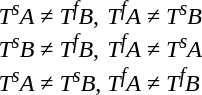<table>
<tr>
<td><br><em>T</em><sup><em>s</em></sup><em>A</em> ≠ <em>T</em><sup><em>f</em></sup><em>B</em>,<br><em>T</em><sup><em>s</em></sup><em>B</em> ≠ <em>T</em><sup><em>f</em></sup><em>B</em>,<br><em>T</em><sup><em>s</em></sup><em>A</em> ≠ <em>T</em><sup><em>s</em></sup><em>B</em>,</td>
<td><br><em>T</em><sup><em>f</em></sup><em>A</em> ≠ <em>T</em><sup><em>s</em></sup><em>B</em><br><em>T</em><sup><em>f</em></sup><em>A</em> ≠ <em>T</em><sup><em>s</em></sup><em>A</em><br><em>T</em><sup><em>f</em></sup><em>A</em> ≠ <em>T</em><sup><em>f</em></sup><em>B</em></td>
</tr>
</table>
